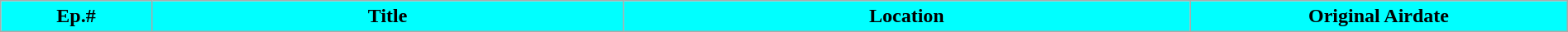<table class="wikitable plainrowheaders"  style="width:100%; background:#fff;">
<tr>
<th style="background:#0ff; width:8%;"><span>Ep.#</span></th>
<th style="background:#0ff; width:25%;"><span>Title</span></th>
<th style="background:#0ff; width:30%;"><span>Location</span></th>
<th style="background:#0ff; width:20%;"><span>Original Airdate</span><br>

















</th>
</tr>
</table>
